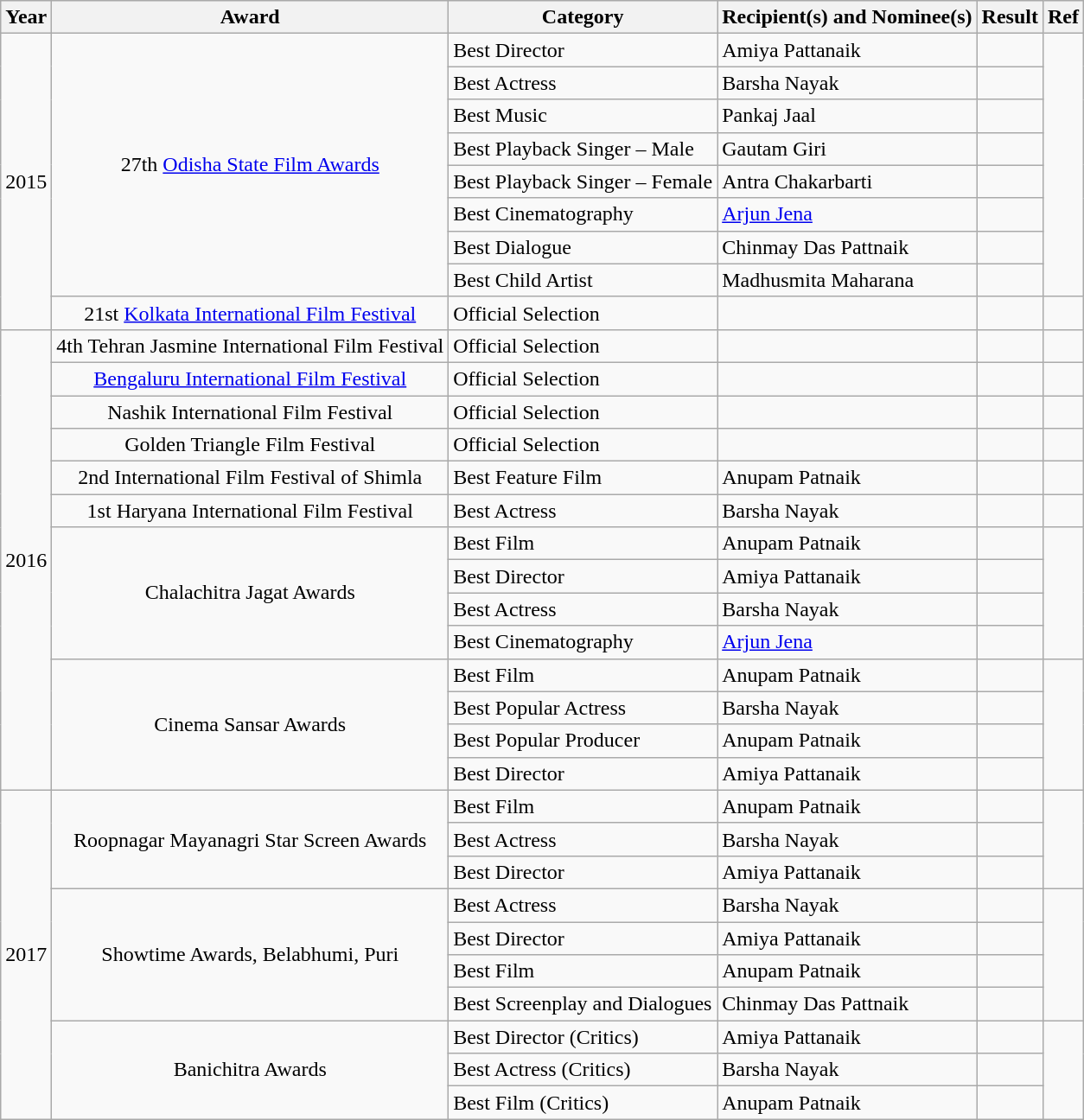<table class="wikitable">
<tr>
<th>Year</th>
<th>Award</th>
<th>Category</th>
<th>Recipient(s) and Nominee(s)</th>
<th>Result</th>
<th>Ref</th>
</tr>
<tr>
<td rowspan="9" style="text-align: center;">2015</td>
<td rowspan="8" style="text-align: center;">27th <a href='#'>Odisha State Film Awards</a></td>
<td>Best Director</td>
<td>Amiya Pattanaik</td>
<td></td>
<td style="text-align:center;" rowspan="8"></td>
</tr>
<tr>
<td>Best Actress</td>
<td>Barsha Nayak</td>
<td></td>
</tr>
<tr>
<td>Best Music</td>
<td>Pankaj Jaal</td>
<td></td>
</tr>
<tr>
<td>Best Playback Singer – Male</td>
<td>Gautam Giri</td>
<td></td>
</tr>
<tr>
<td>Best Playback Singer – Female</td>
<td>Antra Chakarbarti</td>
<td></td>
</tr>
<tr>
<td>Best Cinematography</td>
<td><a href='#'>Arjun Jena</a></td>
<td></td>
</tr>
<tr>
<td>Best Dialogue</td>
<td>Chinmay Das Pattnaik</td>
<td></td>
</tr>
<tr>
<td>Best Child Artist</td>
<td>Madhusmita Maharana</td>
<td></td>
</tr>
<tr>
<td style="text-align: center;">21st <a href='#'>Kolkata International Film Festival</a></td>
<td>Official Selection</td>
<td></td>
<td></td>
<td style="text-align: center;"></td>
</tr>
<tr>
<td rowspan="14" style="text-align: center;">2016</td>
<td style="text-align: center;">4th Tehran Jasmine International Film Festival</td>
<td>Official Selection</td>
<td></td>
<td></td>
<td style="text-align: center;"></td>
</tr>
<tr>
<td style="text-align: center;"><a href='#'>Bengaluru International Film Festival</a></td>
<td>Official Selection</td>
<td></td>
<td></td>
<td></td>
</tr>
<tr>
<td style="text-align: center;">Nashik International Film Festival</td>
<td>Official Selection</td>
<td></td>
<td></td>
<td></td>
</tr>
<tr>
<td style="text-align: center;">Golden Triangle Film Festival</td>
<td>Official Selection</td>
<td></td>
<td></td>
<td></td>
</tr>
<tr>
<td style="text-align: center;">2nd International Film Festival of Shimla</td>
<td>Best Feature Film</td>
<td>Anupam Patnaik</td>
<td></td>
<td style="text-align: center;"><br></td>
</tr>
<tr>
<td style="text-align: center;">1st Haryana International Film Festival</td>
<td>Best Actress</td>
<td>Barsha Nayak</td>
<td></td>
<td style="text-align: center;"></td>
</tr>
<tr>
<td rowspan="4" style="text-align: center;">Chalachitra Jagat Awards</td>
<td>Best Film</td>
<td>Anupam Patnaik</td>
<td></td>
<td rowspan="4" style="text-align: center;"></td>
</tr>
<tr>
<td>Best Director</td>
<td>Amiya Pattanaik</td>
<td></td>
</tr>
<tr>
<td>Best Actress</td>
<td>Barsha Nayak</td>
<td></td>
</tr>
<tr>
<td>Best Cinematography</td>
<td><a href='#'>Arjun Jena</a></td>
<td></td>
</tr>
<tr>
<td rowspan="4" style="text-align: center;">Cinema Sansar Awards</td>
<td>Best Film</td>
<td>Anupam Patnaik</td>
<td></td>
<td rowspan="4" style="text-align: center;"></td>
</tr>
<tr>
<td>Best Popular Actress</td>
<td>Barsha Nayak</td>
<td></td>
</tr>
<tr>
<td>Best Popular Producer</td>
<td>Anupam Patnaik</td>
<td></td>
</tr>
<tr>
<td>Best Director</td>
<td>Amiya Pattanaik</td>
<td></td>
</tr>
<tr>
<td rowspan="10" style="text-align: center;">2017</td>
<td rowspan="3" style="text-align: center;">Roopnagar Mayanagri Star Screen Awards</td>
<td>Best Film</td>
<td>Anupam Patnaik</td>
<td></td>
<td rowspan="3" style="text-align: center;"></td>
</tr>
<tr>
<td>Best Actress</td>
<td>Barsha Nayak</td>
<td></td>
</tr>
<tr>
<td>Best Director</td>
<td>Amiya Pattanaik</td>
<td></td>
</tr>
<tr>
<td rowspan="4" style="text-align: center;">Showtime Awards, Belabhumi, Puri</td>
<td>Best Actress</td>
<td>Barsha Nayak</td>
<td></td>
<td rowspan="4" style="text-align: center;"></td>
</tr>
<tr>
<td>Best Director</td>
<td>Amiya Pattanaik</td>
<td></td>
</tr>
<tr>
<td>Best Film</td>
<td>Anupam Patnaik</td>
<td></td>
</tr>
<tr>
<td>Best Screenplay and Dialogues</td>
<td>Chinmay Das Pattnaik</td>
<td></td>
</tr>
<tr>
<td rowspan="3" style="text-align: center;">Banichitra Awards</td>
<td>Best Director (Critics)</td>
<td>Amiya Pattanaik</td>
<td></td>
<td rowspan="3" style="text-align: center;"></td>
</tr>
<tr>
<td>Best Actress (Critics)</td>
<td>Barsha Nayak</td>
<td></td>
</tr>
<tr>
<td>Best Film (Critics)</td>
<td>Anupam Patnaik</td>
<td></td>
</tr>
</table>
